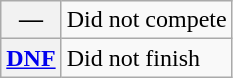<table class="wikitable">
<tr>
<th scope="row">—</th>
<td>Did not compete</td>
</tr>
<tr>
<th scope="row"><a href='#'>DNF</a></th>
<td>Did not finish</td>
</tr>
</table>
